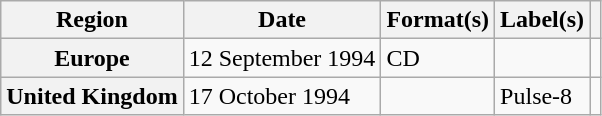<table class="wikitable plainrowheaders">
<tr>
<th scope="col">Region</th>
<th scope="col">Date</th>
<th scope="col">Format(s)</th>
<th scope="col">Label(s)</th>
<th scope="col"></th>
</tr>
<tr>
<th scope="row">Europe</th>
<td>12 September 1994</td>
<td>CD</td>
<td></td>
<td></td>
</tr>
<tr>
<th scope="row">United Kingdom</th>
<td>17 October 1994</td>
<td></td>
<td>Pulse-8</td>
<td></td>
</tr>
</table>
